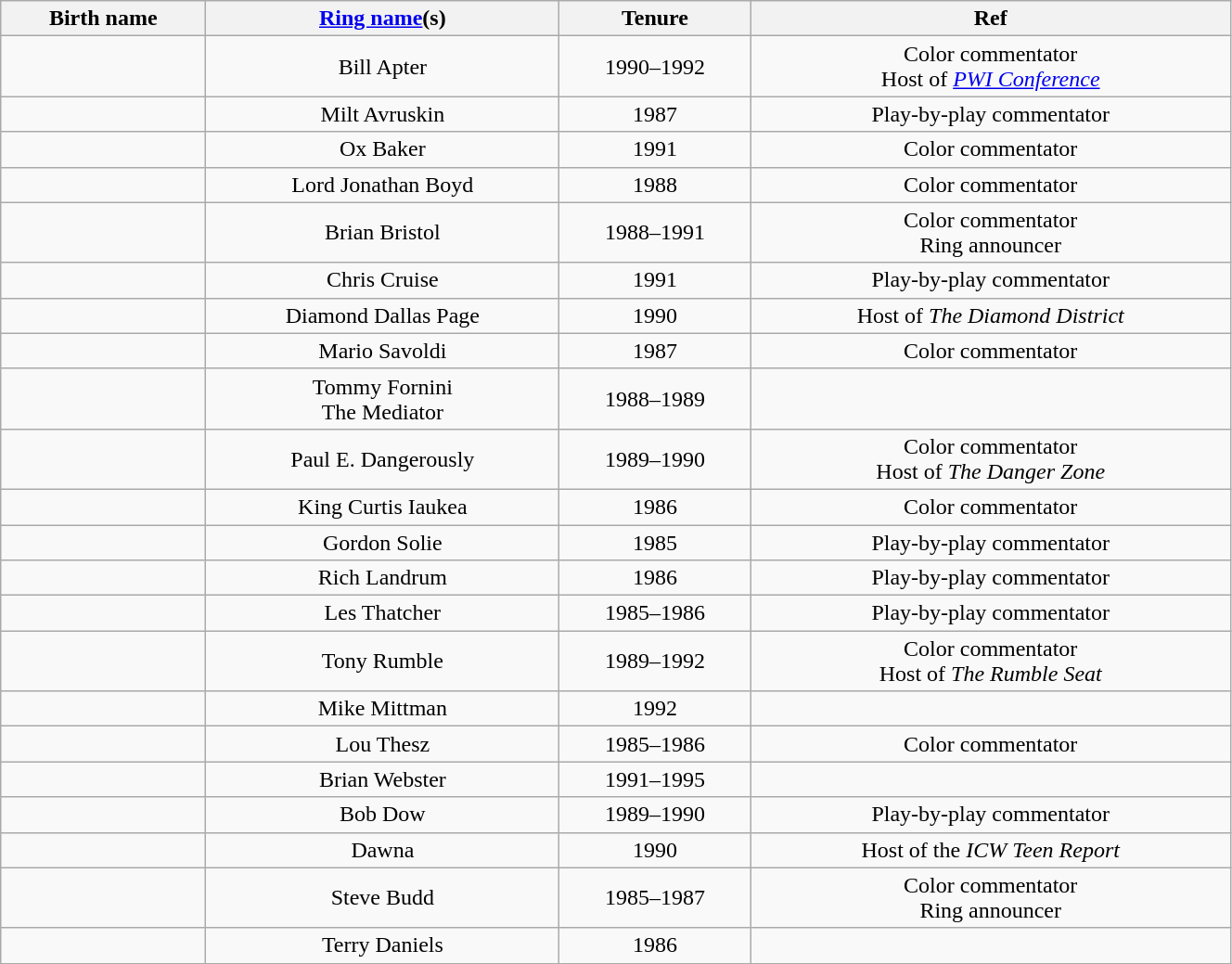<table class="sortable wikitable" style="text-align:center; width:70%;">
<tr>
<th>Birth name</th>
<th><a href='#'>Ring name</a>(s)</th>
<th>Tenure</th>
<th>Ref</th>
</tr>
<tr>
<td></td>
<td>Bill Apter</td>
<td sort>1990–1992</td>
<td>Color commentator<br>Host of <em><a href='#'>PWI Conference</a></em></td>
</tr>
<tr>
<td></td>
<td>Milt Avruskin</td>
<td sort>1987</td>
<td>Play-by-play commentator</td>
</tr>
<tr>
<td></td>
<td>Ox Baker</td>
<td sort>1991</td>
<td>Color commentator</td>
</tr>
<tr>
<td></td>
<td>Lord Jonathan Boyd</td>
<td sort>1988</td>
<td>Color commentator</td>
</tr>
<tr>
<td></td>
<td>Brian Bristol</td>
<td sort>1988–1991</td>
<td>Color commentator<br>Ring announcer</td>
</tr>
<tr>
<td></td>
<td>Chris Cruise</td>
<td sort>1991</td>
<td>Play-by-play commentator</td>
</tr>
<tr>
<td></td>
<td>Diamond Dallas Page</td>
<td sort>1990</td>
<td>Host of <em>The Diamond District</em></td>
</tr>
<tr>
<td></td>
<td>Mario Savoldi</td>
<td sort>1987</td>
<td>Color commentator</td>
</tr>
<tr>
<td></td>
<td>Tommy Fornini<br>The Mediator</td>
<td sort>1988–1989</td>
<td></td>
</tr>
<tr>
<td></td>
<td>Paul E. Dangerously</td>
<td sort>1989–1990</td>
<td>Color commentator<br>Host of <em>The Danger Zone</em></td>
</tr>
<tr>
<td></td>
<td>King Curtis Iaukea</td>
<td sort>1986</td>
<td>Color commentator</td>
</tr>
<tr>
<td></td>
<td>Gordon Solie</td>
<td sort>1985</td>
<td>Play-by-play commentator</td>
</tr>
<tr>
<td></td>
<td>Rich Landrum</td>
<td sort>1986</td>
<td>Play-by-play commentator</td>
</tr>
<tr>
<td></td>
<td>Les Thatcher</td>
<td sort>1985–1986</td>
<td>Play-by-play commentator</td>
</tr>
<tr>
<td></td>
<td>Tony Rumble</td>
<td sort>1989–1992</td>
<td>Color commentator<br>Host of <em>The Rumble Seat</em></td>
</tr>
<tr>
<td></td>
<td>Mike Mittman</td>
<td sort>1992</td>
<td></td>
</tr>
<tr>
<td></td>
<td>Lou Thesz</td>
<td sort>1985–1986</td>
<td>Color commentator</td>
</tr>
<tr>
<td></td>
<td>Brian Webster</td>
<td sort>1991–1995</td>
<td></td>
</tr>
<tr>
<td></td>
<td>Bob Dow</td>
<td sort>1989–1990</td>
<td>Play-by-play commentator</td>
</tr>
<tr>
<td></td>
<td>Dawna</td>
<td sort>1990</td>
<td>Host of the <em>ICW Teen Report</em></td>
</tr>
<tr>
<td></td>
<td>Steve Budd</td>
<td sort>1985–1987</td>
<td>Color commentator<br>Ring announcer</td>
</tr>
<tr>
<td></td>
<td>Terry Daniels</td>
<td sort>1986</td>
<td></td>
</tr>
</table>
